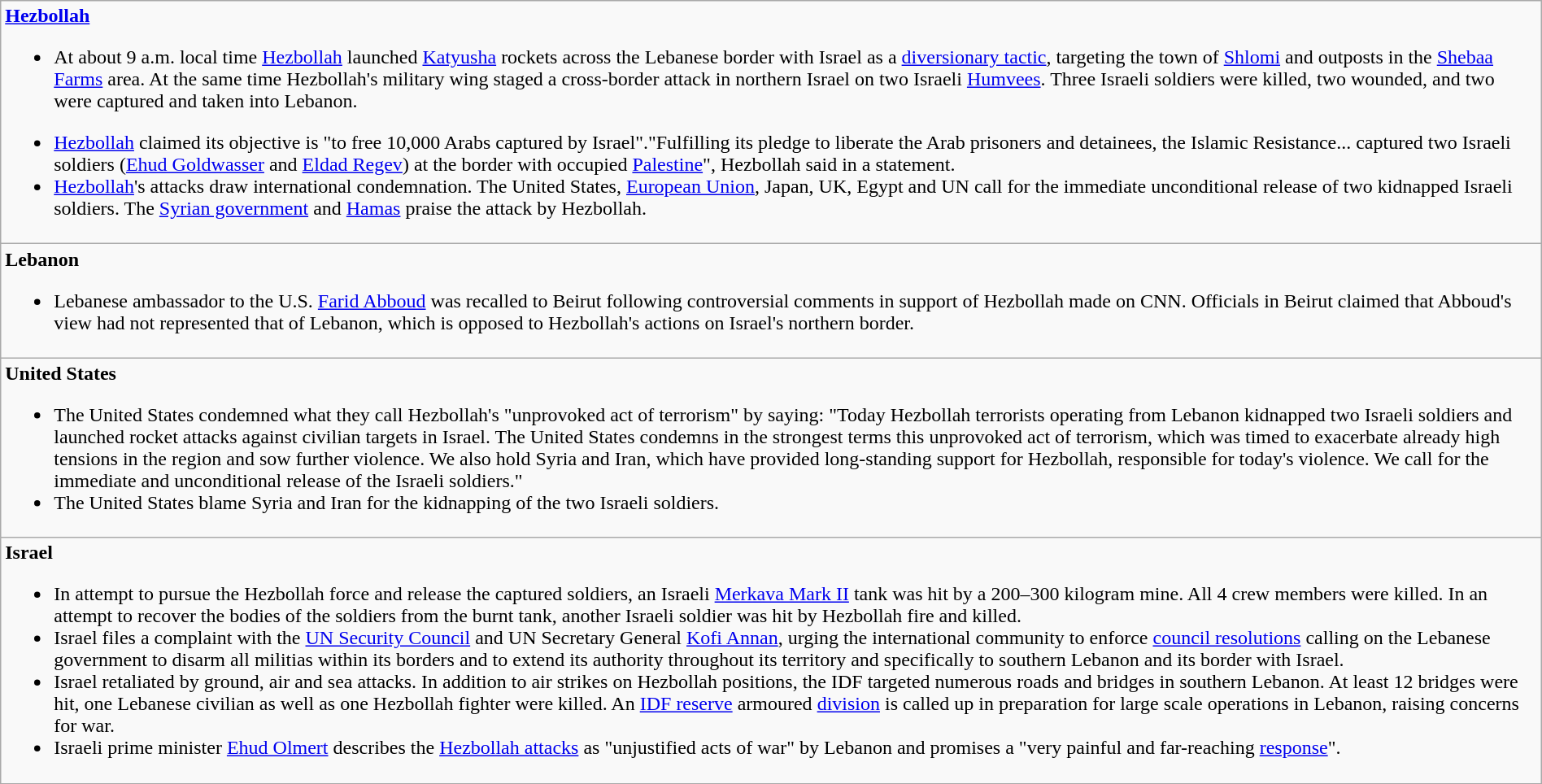<table style="width:100%;" class="wikitable">
<tr>
<td><strong><a href='#'>Hezbollah</a></strong><br><ul><li>At about 9 a.m. local time <a href='#'>Hezbollah</a> launched <a href='#'>Katyusha</a> rockets across the Lebanese border with Israel as a <a href='#'>diversionary tactic</a>, targeting the town of <a href='#'>Shlomi</a> and outposts in the <a href='#'>Shebaa Farms</a> area. At the same time Hezbollah's military wing staged a cross-border attack in northern Israel on two Israeli <a href='#'>Humvees</a>. Three Israeli soldiers were killed, two wounded, and two were captured and taken into Lebanon.</li></ul><ul><li><a href='#'>Hezbollah</a> claimed its objective is "to free 10,000 Arabs captured by Israel"."Fulfilling its pledge to liberate the Arab prisoners and detainees, the Islamic Resistance... captured two Israeli soldiers (<a href='#'>Ehud Goldwasser</a> and <a href='#'>Eldad Regev</a>) at the border with occupied <a href='#'>Palestine</a>", Hezbollah said in a statement.</li><li><a href='#'>Hezbollah</a>'s attacks draw international condemnation. The United States, <a href='#'>European Union</a>, Japan, UK, Egypt and UN call for the immediate unconditional release of two kidnapped Israeli soldiers. The <a href='#'>Syrian government</a> and <a href='#'>Hamas</a> praise the attack by Hezbollah.</li></ul></td>
</tr>
<tr>
<td><strong>Lebanon</strong><br><ul><li>Lebanese ambassador to the U.S. <a href='#'>Farid Abboud</a> was recalled to Beirut following controversial comments in support of Hezbollah made on CNN. Officials in Beirut claimed that Abboud's view had not represented that of Lebanon, which is opposed to Hezbollah's actions on Israel's northern border.</li></ul></td>
</tr>
<tr>
<td><strong>United States</strong><br><ul><li>The United States condemned what they call Hezbollah's "unprovoked act of terrorism" by saying: "Today Hezbollah terrorists operating from Lebanon kidnapped two Israeli soldiers and launched rocket attacks against civilian targets in Israel. The United States condemns in the strongest terms this unprovoked act of terrorism, which was timed to exacerbate already high tensions in the region and sow further violence. We also hold Syria and Iran, which have provided long-standing support for Hezbollah, responsible for today's violence. We call for the immediate and unconditional release of the Israeli soldiers."</li><li>The United States blame Syria and Iran for the kidnapping of the two Israeli soldiers.</li></ul></td>
</tr>
<tr>
<td><strong>Israel</strong><br><ul><li>In attempt to pursue the Hezbollah force and release the captured soldiers, an Israeli <a href='#'>Merkava Mark II</a> tank was hit by a 200–300 kilogram mine. All 4 crew members were killed. In an attempt to recover the bodies of the soldiers from the burnt tank, another Israeli soldier was hit by Hezbollah fire and killed.</li><li>Israel files a complaint with the <a href='#'>UN Security Council</a> and UN Secretary General <a href='#'>Kofi Annan</a>, urging the international community to enforce <a href='#'>council resolutions</a> calling on the Lebanese government to disarm all militias within its borders and to extend its authority throughout its territory and specifically to southern Lebanon and its border with Israel.</li><li>Israel retaliated by ground, air and sea attacks. In addition to air strikes on Hezbollah positions, the IDF targeted numerous roads and bridges in southern Lebanon. At least 12 bridges were hit, one Lebanese civilian as well as one Hezbollah fighter were killed. An <a href='#'>IDF reserve</a> armoured <a href='#'>division</a> is called up in preparation for large scale operations in Lebanon, raising concerns for war.</li><li>Israeli prime minister <a href='#'>Ehud Olmert</a> describes the <a href='#'>Hezbollah attacks</a> as "unjustified acts of war" by Lebanon and promises a "very painful and far-reaching <a href='#'>response</a>".</li></ul></td>
</tr>
</table>
